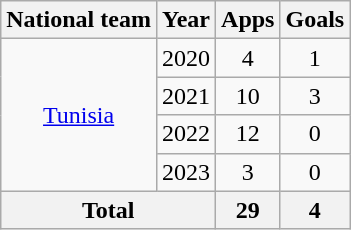<table class="wikitable" style="text-align:center">
<tr>
<th>National team</th>
<th>Year</th>
<th>Apps</th>
<th>Goals</th>
</tr>
<tr>
<td rowspan="4"><a href='#'>Tunisia</a></td>
<td>2020</td>
<td>4</td>
<td>1</td>
</tr>
<tr>
<td>2021</td>
<td>10</td>
<td>3</td>
</tr>
<tr>
<td>2022</td>
<td>12</td>
<td>0</td>
</tr>
<tr>
<td>2023</td>
<td>3</td>
<td>0</td>
</tr>
<tr>
<th colspan="2">Total</th>
<th>29</th>
<th>4</th>
</tr>
</table>
